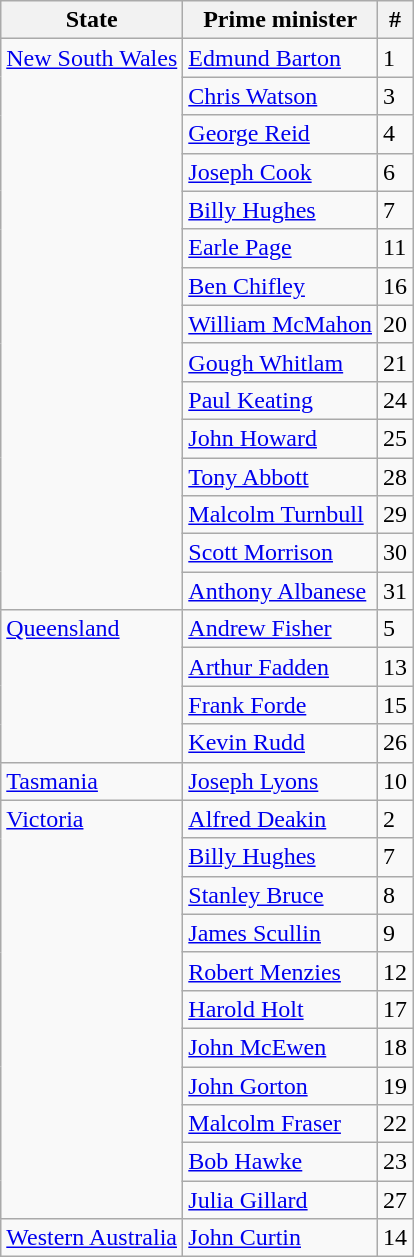<table class="wikitable">
<tr>
<th>State</th>
<th>Prime minister</th>
<th>#</th>
</tr>
<tr>
<td rowspan="15" valign="top"><a href='#'>New South Wales</a></td>
<td><a href='#'>Edmund Barton</a></td>
<td>1</td>
</tr>
<tr>
<td><a href='#'>Chris Watson</a></td>
<td>3</td>
</tr>
<tr>
<td><a href='#'>George Reid</a></td>
<td>4</td>
</tr>
<tr>
<td><a href='#'>Joseph Cook</a></td>
<td>6</td>
</tr>
<tr>
<td><a href='#'>Billy Hughes</a></td>
<td>7</td>
</tr>
<tr>
<td><a href='#'>Earle Page</a></td>
<td>11</td>
</tr>
<tr>
<td><a href='#'>Ben Chifley</a></td>
<td>16</td>
</tr>
<tr>
<td><a href='#'>William McMahon</a></td>
<td>20</td>
</tr>
<tr>
<td><a href='#'>Gough Whitlam</a></td>
<td>21</td>
</tr>
<tr>
<td><a href='#'>Paul Keating</a></td>
<td>24</td>
</tr>
<tr>
<td><a href='#'>John Howard</a></td>
<td>25</td>
</tr>
<tr>
<td><a href='#'>Tony Abbott</a></td>
<td>28</td>
</tr>
<tr>
<td><a href='#'>Malcolm Turnbull</a></td>
<td>29</td>
</tr>
<tr>
<td><a href='#'>Scott Morrison</a></td>
<td>30</td>
</tr>
<tr>
<td><a href='#'>Anthony Albanese</a></td>
<td>31</td>
</tr>
<tr>
<td rowspan="4" valign="top"><a href='#'>Queensland</a></td>
<td><a href='#'>Andrew Fisher</a></td>
<td>5</td>
</tr>
<tr>
<td><a href='#'>Arthur Fadden</a></td>
<td>13</td>
</tr>
<tr>
<td><a href='#'>Frank Forde</a></td>
<td>15</td>
</tr>
<tr>
<td><a href='#'>Kevin Rudd</a></td>
<td>26</td>
</tr>
<tr>
<td rowspan="1" valign="top"><a href='#'>Tasmania</a></td>
<td><a href='#'>Joseph Lyons</a></td>
<td>10</td>
</tr>
<tr>
<td rowspan="11" valign="top"><a href='#'>Victoria</a></td>
<td><a href='#'>Alfred Deakin</a></td>
<td>2</td>
</tr>
<tr>
<td><a href='#'>Billy Hughes</a></td>
<td>7</td>
</tr>
<tr>
<td><a href='#'>Stanley Bruce</a></td>
<td>8</td>
</tr>
<tr>
<td><a href='#'>James Scullin</a></td>
<td>9</td>
</tr>
<tr>
<td><a href='#'>Robert Menzies</a></td>
<td>12</td>
</tr>
<tr>
<td><a href='#'>Harold Holt</a></td>
<td>17</td>
</tr>
<tr>
<td><a href='#'>John McEwen</a></td>
<td>18</td>
</tr>
<tr>
<td><a href='#'>John Gorton</a></td>
<td>19</td>
</tr>
<tr>
<td><a href='#'>Malcolm Fraser</a></td>
<td>22</td>
</tr>
<tr>
<td><a href='#'>Bob Hawke</a></td>
<td>23</td>
</tr>
<tr>
<td><a href='#'>Julia Gillard</a></td>
<td>27</td>
</tr>
<tr>
<td rowspan="1" valign="top"><a href='#'>Western Australia</a></td>
<td><a href='#'>John Curtin</a></td>
<td>14</td>
</tr>
</table>
